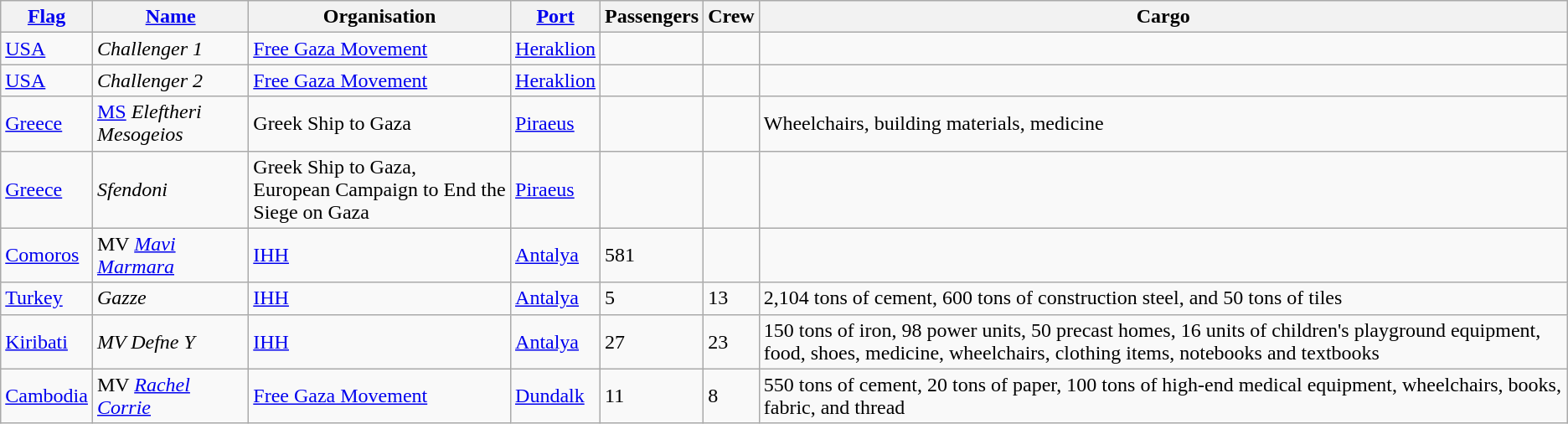<table class="wikitable sortable">
<tr>
<th><a href='#'>Flag</a></th>
<th><a href='#'>Name</a></th>
<th>Organisation</th>
<th><a href='#'>Port</a></th>
<th>Passengers</th>
<th>Crew</th>
<th class="unsortable">Cargo</th>
</tr>
<tr>
<td> <a href='#'>USA</a></td>
<td><em>Challenger 1</em></td>
<td><a href='#'>Free Gaza Movement</a></td>
<td><a href='#'>Heraklion</a></td>
<td></td>
<td></td>
<td></td>
</tr>
<tr>
<td> <a href='#'>USA</a></td>
<td><em>Challenger 2</em></td>
<td><a href='#'>Free Gaza Movement</a></td>
<td><a href='#'>Heraklion</a></td>
<td></td>
<td></td>
<td></td>
</tr>
<tr>
<td> <a href='#'>Greece</a></td>
<td><a href='#'>MS</a> <em>Eleftheri Mesogeios</em></td>
<td>Greek Ship to Gaza</td>
<td><a href='#'>Piraeus</a></td>
<td></td>
<td></td>
<td>Wheelchairs, building materials, medicine</td>
</tr>
<tr>
<td> <a href='#'>Greece</a></td>
<td><em>Sfendoni</em></td>
<td>Greek Ship to Gaza,<br>European Campaign to End the Siege on Gaza</td>
<td><a href='#'>Piraeus</a></td>
<td></td>
<td></td>
</tr>
<tr>
<td> <a href='#'>Comoros</a></td>
<td>MV <em><a href='#'>Mavi Marmara</a></em></td>
<td><a href='#'>IHH</a></td>
<td><a href='#'>Antalya</a></td>
<td>581</td>
<td></td>
<td></td>
</tr>
<tr>
<td> <a href='#'>Turkey</a></td>
<td><em>Gazze</em></td>
<td><a href='#'>IHH</a></td>
<td><a href='#'>Antalya</a></td>
<td>5</td>
<td>13</td>
<td>2,104 tons of cement, 600 tons of construction steel, and 50 tons of tiles</td>
</tr>
<tr>
<td> <a href='#'>Kiribati</a></td>
<td><em>MV Defne Y</em></td>
<td><a href='#'>IHH</a></td>
<td><a href='#'>Antalya</a></td>
<td>27</td>
<td>23</td>
<td>150 tons of iron, 98 power units, 50 precast homes, 16 units of children's playground equipment, food, shoes, medicine, wheelchairs, clothing items, notebooks and textbooks</td>
</tr>
<tr>
<td> <a href='#'>Cambodia</a></td>
<td>MV <em><a href='#'>Rachel Corrie</a></em></td>
<td><a href='#'>Free Gaza Movement</a></td>
<td><a href='#'>Dundalk</a></td>
<td>11</td>
<td>8</td>
<td>550 tons of cement, 20 tons of paper, 100 tons of high-end medical equipment, wheelchairs, books, fabric, and thread</td>
</tr>
</table>
